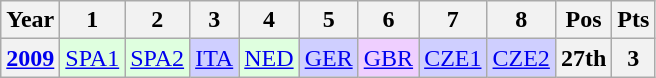<table class="wikitable" style="text-align:center">
<tr>
<th>Year</th>
<th>1</th>
<th>2</th>
<th>3</th>
<th>4</th>
<th>5</th>
<th>6</th>
<th>7</th>
<th>8</th>
<th>Pos</th>
<th>Pts</th>
</tr>
<tr>
<th><a href='#'>2009</a></th>
<td style="background:#dfffdf;"><a href='#'>SPA1</a><br></td>
<td style="background:#dfffdf;"><a href='#'>SPA2</a><br></td>
<td style="background:#cfcfff;"><a href='#'>ITA</a><br></td>
<td style="background:#dfffdf;"><a href='#'>NED</a><br></td>
<td style="background:#cfcfff;"><a href='#'>GER</a><br></td>
<td style="background:#efcfff;"><a href='#'>GBR</a><br></td>
<td style="background:#cfcfff;"><a href='#'>CZE1</a><br></td>
<td style="background:#cfcfff;"><a href='#'>CZE2</a><br></td>
<th>27th</th>
<th>3</th>
</tr>
</table>
